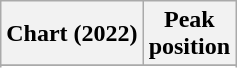<table class="wikitable sortable plainrowheaders" style="text-align:center">
<tr>
<th scope="col">Chart (2022)</th>
<th scope="col">Peak<br>position</th>
</tr>
<tr>
</tr>
<tr>
</tr>
<tr>
</tr>
<tr>
</tr>
<tr>
</tr>
<tr>
</tr>
</table>
